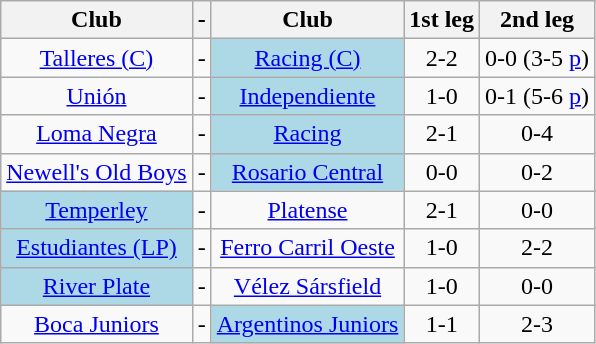<table class="wikitable" style="text-align: center;">
<tr>
<th>Club</th>
<th>-</th>
<th>Club</th>
<th>1st leg</th>
<th>2nd leg</th>
</tr>
<tr>
<td><a href='#'>Talleres (C)</a></td>
<td>-</td>
<td bgcolor=lightblue><a href='#'>Racing (C)</a></td>
<td>2-2</td>
<td>0-0 (3-5 <a href='#'>p</a>)</td>
</tr>
<tr>
<td><a href='#'>Unión</a></td>
<td>-</td>
<td bgcolor=lightblue><a href='#'>Independiente</a></td>
<td>1-0</td>
<td>0-1 (5-6 <a href='#'>p</a>)</td>
</tr>
<tr>
<td><a href='#'>Loma Negra</a></td>
<td>-</td>
<td bgcolor=lightblue><a href='#'>Racing</a></td>
<td>2-1</td>
<td>0-4</td>
</tr>
<tr>
<td><a href='#'>Newell's Old Boys</a></td>
<td>-</td>
<td bgcolor=lightblue><a href='#'>Rosario Central</a></td>
<td>0-0</td>
<td>0-2</td>
</tr>
<tr>
<td bgcolor=lightblue><a href='#'>Temperley</a></td>
<td>-</td>
<td><a href='#'>Platense</a></td>
<td>2-1</td>
<td>0-0</td>
</tr>
<tr>
<td bgcolor=lightblue><a href='#'>Estudiantes (LP)</a></td>
<td>-</td>
<td><a href='#'>Ferro Carril Oeste</a></td>
<td>1-0</td>
<td>2-2</td>
</tr>
<tr>
<td bgcolor=lightblue><a href='#'>River Plate</a></td>
<td>-</td>
<td><a href='#'>Vélez Sársfield</a></td>
<td>1-0</td>
<td>0-0</td>
</tr>
<tr>
<td><a href='#'>Boca Juniors</a></td>
<td>-</td>
<td bgcolor=lightblue><a href='#'>Argentinos Juniors</a></td>
<td>1-1</td>
<td>2-3</td>
</tr>
</table>
